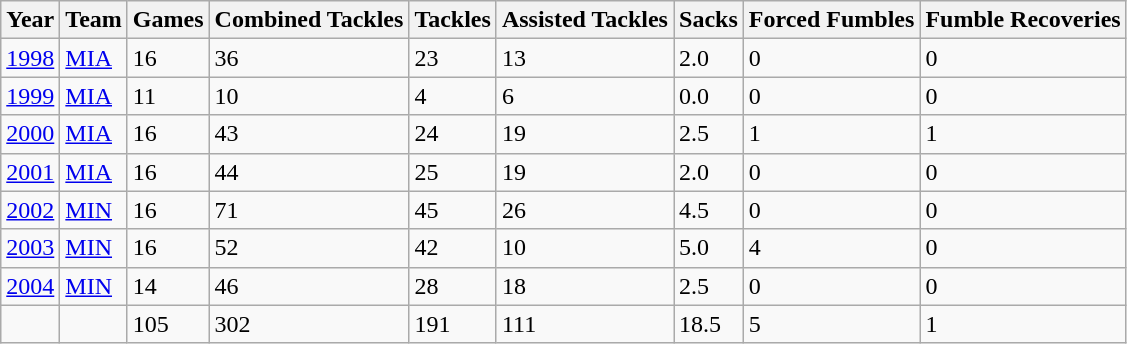<table class="wikitable">
<tr>
<th>Year</th>
<th>Team</th>
<th>Games</th>
<th>Combined Tackles</th>
<th>Tackles</th>
<th>Assisted Tackles</th>
<th>Sacks</th>
<th>Forced Fumbles</th>
<th>Fumble Recoveries</th>
</tr>
<tr>
<td><a href='#'>1998</a></td>
<td><a href='#'>MIA</a></td>
<td>16</td>
<td>36</td>
<td>23</td>
<td>13</td>
<td>2.0</td>
<td>0</td>
<td>0</td>
</tr>
<tr>
<td><a href='#'>1999</a></td>
<td><a href='#'>MIA</a></td>
<td>11</td>
<td>10</td>
<td>4</td>
<td>6</td>
<td>0.0</td>
<td>0</td>
<td>0</td>
</tr>
<tr>
<td><a href='#'>2000</a></td>
<td><a href='#'>MIA</a></td>
<td>16</td>
<td>43</td>
<td>24</td>
<td>19</td>
<td>2.5</td>
<td>1</td>
<td>1</td>
</tr>
<tr>
<td><a href='#'>2001</a></td>
<td><a href='#'>MIA</a></td>
<td>16</td>
<td>44</td>
<td>25</td>
<td>19</td>
<td>2.0</td>
<td>0</td>
<td>0</td>
</tr>
<tr>
<td><a href='#'>2002</a></td>
<td><a href='#'>MIN</a></td>
<td>16</td>
<td>71</td>
<td>45</td>
<td>26</td>
<td>4.5</td>
<td>0</td>
<td>0</td>
</tr>
<tr>
<td><a href='#'>2003</a></td>
<td><a href='#'>MIN</a></td>
<td>16</td>
<td>52</td>
<td>42</td>
<td>10</td>
<td>5.0</td>
<td>4</td>
<td>0</td>
</tr>
<tr>
<td><a href='#'>2004</a></td>
<td><a href='#'>MIN</a></td>
<td>14</td>
<td>46</td>
<td>28</td>
<td>18</td>
<td>2.5</td>
<td>0</td>
<td>0</td>
</tr>
<tr>
<td></td>
<td></td>
<td>105</td>
<td>302</td>
<td>191</td>
<td>111</td>
<td>18.5</td>
<td>5</td>
<td>1</td>
</tr>
</table>
